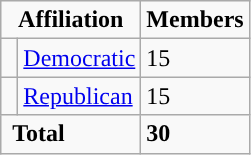<table class="wikitable">
<tr>
<td colspan="2" rowspan="1" align="center" valign="top"><strong>Affiliation</strong></td>
<td style="vertical-align:top;"><strong>Members</strong></td>
</tr>
<tr>
<td style="background-color:"> </td>
<td><a href='#'>Democratic</a></td>
<td>15</td>
</tr>
<tr>
<td style="background-color:"> </td>
<td><a href='#'>Republican</a></td>
<td>15</td>
</tr>
<tr>
<td colspan="2" rowspan="1"> <strong>Total</strong></td>
<td><strong>30</strong></td>
</tr>
</table>
